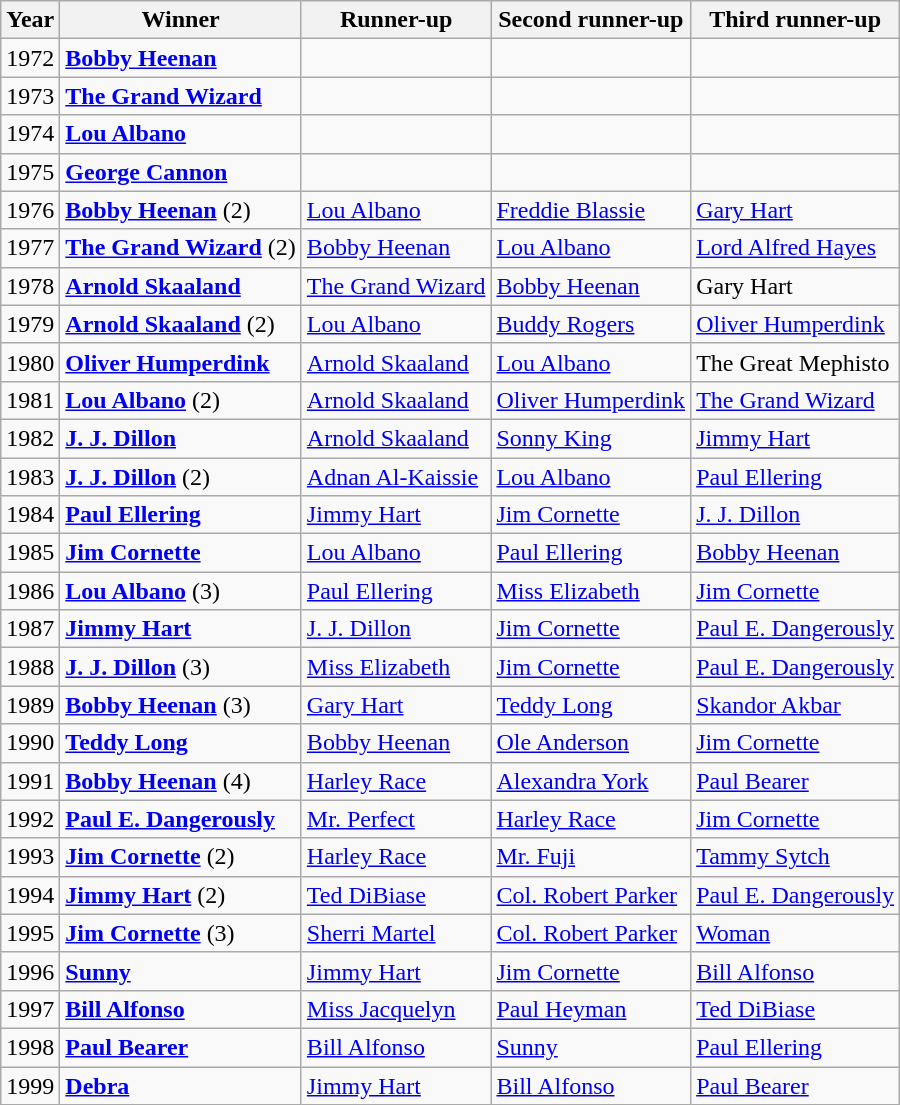<table class="wikitable">
<tr>
<th>Year</th>
<th>Winner</th>
<th>Runner-up</th>
<th>Second runner-up</th>
<th>Third runner-up</th>
</tr>
<tr>
<td>1972</td>
<td><strong><a href='#'>Bobby Heenan</a></strong></td>
<td></td>
<td></td>
<td></td>
</tr>
<tr>
<td>1973</td>
<td><strong><a href='#'>The Grand Wizard</a></strong></td>
<td></td>
<td></td>
<td></td>
</tr>
<tr>
<td>1974</td>
<td><strong><a href='#'>Lou Albano</a></strong></td>
<td></td>
<td></td>
<td></td>
</tr>
<tr>
<td>1975</td>
<td><strong><a href='#'>George Cannon</a></strong></td>
<td></td>
<td></td>
<td></td>
</tr>
<tr>
<td>1976</td>
<td><strong><a href='#'>Bobby Heenan</a></strong> (2)</td>
<td><a href='#'>Lou Albano</a></td>
<td><a href='#'>Freddie Blassie</a></td>
<td><a href='#'>Gary Hart</a></td>
</tr>
<tr>
<td>1977</td>
<td><strong><a href='#'>The Grand Wizard</a></strong> (2)</td>
<td><a href='#'>Bobby Heenan</a></td>
<td><a href='#'>Lou Albano</a></td>
<td><a href='#'>Lord Alfred Hayes</a></td>
</tr>
<tr>
<td>1978</td>
<td><strong><a href='#'>Arnold Skaaland</a></strong></td>
<td><a href='#'>The Grand Wizard</a></td>
<td><a href='#'>Bobby Heenan</a></td>
<td>Gary Hart</td>
</tr>
<tr>
<td>1979</td>
<td><strong><a href='#'>Arnold Skaaland</a></strong> (2)</td>
<td><a href='#'>Lou Albano</a></td>
<td><a href='#'>Buddy Rogers</a></td>
<td><a href='#'>Oliver Humperdink</a></td>
</tr>
<tr>
<td>1980</td>
<td><strong><a href='#'>Oliver Humperdink</a></strong></td>
<td><a href='#'>Arnold Skaaland</a></td>
<td><a href='#'>Lou Albano</a></td>
<td>The Great Mephisto</td>
</tr>
<tr>
<td>1981</td>
<td><strong><a href='#'>Lou Albano</a></strong> (2)</td>
<td><a href='#'>Arnold Skaaland</a></td>
<td><a href='#'>Oliver Humperdink</a></td>
<td><a href='#'>The Grand Wizard</a></td>
</tr>
<tr>
<td>1982</td>
<td><strong><a href='#'>J. J. Dillon</a></strong></td>
<td><a href='#'>Arnold Skaaland</a></td>
<td><a href='#'>Sonny King</a></td>
<td><a href='#'>Jimmy Hart</a></td>
</tr>
<tr>
<td>1983</td>
<td><strong><a href='#'>J. J. Dillon</a></strong> (2)</td>
<td><a href='#'>Adnan Al-Kaissie</a></td>
<td><a href='#'>Lou Albano</a></td>
<td><a href='#'>Paul Ellering</a></td>
</tr>
<tr>
<td>1984</td>
<td><strong><a href='#'>Paul Ellering</a></strong></td>
<td><a href='#'>Jimmy Hart</a></td>
<td><a href='#'>Jim Cornette</a></td>
<td><a href='#'>J. J. Dillon</a></td>
</tr>
<tr>
<td>1985</td>
<td><strong><a href='#'>Jim Cornette</a></strong></td>
<td><a href='#'>Lou Albano</a></td>
<td><a href='#'>Paul Ellering</a></td>
<td><a href='#'>Bobby Heenan</a></td>
</tr>
<tr>
<td>1986</td>
<td><strong><a href='#'>Lou Albano</a></strong> (3)</td>
<td><a href='#'>Paul Ellering</a></td>
<td><a href='#'>Miss Elizabeth</a></td>
<td><a href='#'>Jim Cornette</a></td>
</tr>
<tr>
<td>1987</td>
<td><strong><a href='#'>Jimmy Hart</a></strong></td>
<td><a href='#'>J. J. Dillon</a></td>
<td><a href='#'>Jim Cornette</a></td>
<td><a href='#'>Paul E. Dangerously</a></td>
</tr>
<tr>
<td>1988</td>
<td><strong><a href='#'>J. J. Dillon</a></strong> (3)</td>
<td><a href='#'>Miss Elizabeth</a></td>
<td><a href='#'>Jim Cornette</a></td>
<td><a href='#'>Paul E. Dangerously</a></td>
</tr>
<tr>
<td>1989</td>
<td><strong><a href='#'>Bobby Heenan</a></strong> (3)</td>
<td><a href='#'>Gary Hart</a></td>
<td><a href='#'>Teddy Long</a></td>
<td><a href='#'>Skandor Akbar</a></td>
</tr>
<tr>
<td>1990</td>
<td><strong><a href='#'>Teddy Long</a></strong></td>
<td><a href='#'>Bobby Heenan</a></td>
<td><a href='#'>Ole Anderson</a></td>
<td><a href='#'>Jim Cornette</a></td>
</tr>
<tr>
<td>1991</td>
<td><strong><a href='#'>Bobby Heenan</a></strong> (4)</td>
<td><a href='#'>Harley Race</a></td>
<td><a href='#'>Alexandra York</a></td>
<td><a href='#'>Paul Bearer</a></td>
</tr>
<tr>
<td>1992</td>
<td><strong><a href='#'>Paul E. Dangerously</a></strong></td>
<td><a href='#'>Mr. Perfect</a></td>
<td><a href='#'>Harley Race</a></td>
<td><a href='#'>Jim Cornette</a></td>
</tr>
<tr>
<td>1993</td>
<td><strong><a href='#'>Jim Cornette</a></strong> (2)</td>
<td><a href='#'>Harley Race</a></td>
<td><a href='#'>Mr. Fuji</a></td>
<td><a href='#'>Tammy Sytch</a></td>
</tr>
<tr>
<td>1994</td>
<td><strong><a href='#'>Jimmy Hart</a></strong> (2)</td>
<td><a href='#'>Ted DiBiase</a></td>
<td><a href='#'>Col. Robert Parker</a></td>
<td><a href='#'>Paul E. Dangerously</a></td>
</tr>
<tr>
<td>1995</td>
<td><strong><a href='#'>Jim Cornette</a></strong> (3)</td>
<td><a href='#'>Sherri Martel</a></td>
<td><a href='#'>Col. Robert Parker</a></td>
<td><a href='#'>Woman</a></td>
</tr>
<tr>
<td>1996</td>
<td><strong><a href='#'>Sunny</a></strong></td>
<td><a href='#'>Jimmy Hart</a></td>
<td><a href='#'>Jim Cornette</a></td>
<td><a href='#'>Bill Alfonso</a></td>
</tr>
<tr>
<td>1997</td>
<td><strong><a href='#'>Bill Alfonso</a></strong></td>
<td><a href='#'>Miss Jacquelyn</a></td>
<td><a href='#'>Paul Heyman</a></td>
<td><a href='#'>Ted DiBiase</a></td>
</tr>
<tr>
<td>1998</td>
<td><strong><a href='#'>Paul Bearer</a></strong></td>
<td><a href='#'>Bill Alfonso</a></td>
<td><a href='#'>Sunny</a></td>
<td><a href='#'>Paul Ellering</a></td>
</tr>
<tr>
<td>1999</td>
<td><strong><a href='#'>Debra</a></strong></td>
<td><a href='#'>Jimmy Hart</a></td>
<td><a href='#'>Bill Alfonso</a></td>
<td><a href='#'>Paul Bearer</a></td>
</tr>
</table>
